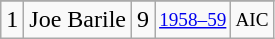<table class="wikitable">
<tr>
</tr>
<tr>
<td>1</td>
<td>Joe Barile</td>
<td>9</td>
<td style="font-size:80%;"><a href='#'>1958–59</a></td>
<td style="font-size:80%;">AIC</td>
</tr>
</table>
